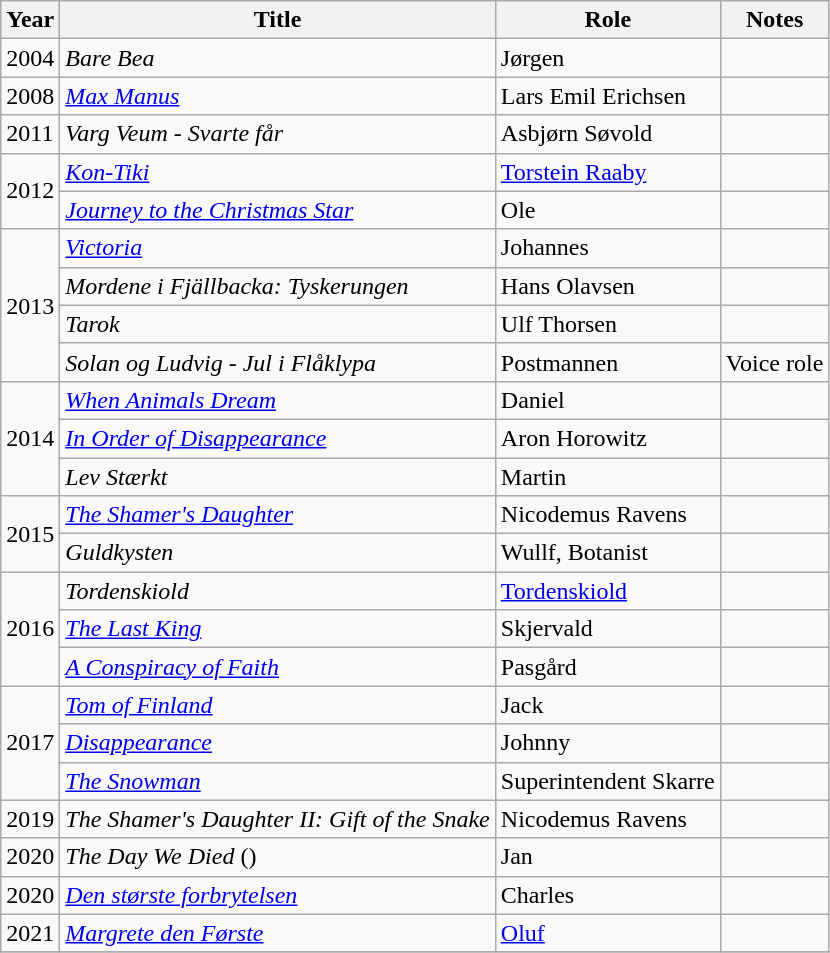<table class="wikitable unsortable">
<tr>
<th>Year</th>
<th>Title</th>
<th>Role</th>
<th>Notes</th>
</tr>
<tr>
<td>2004</td>
<td><em>Bare Bea</em></td>
<td>Jørgen</td>
<td></td>
</tr>
<tr>
<td>2008</td>
<td><em><a href='#'>Max Manus</a></em></td>
<td>Lars Emil Erichsen</td>
<td></td>
</tr>
<tr>
<td>2011</td>
<td><em>Varg Veum - Svarte får</em></td>
<td>Asbjørn Søvold</td>
<td></td>
</tr>
<tr>
<td rowspan=2>2012</td>
<td><em><a href='#'>Kon-Tiki</a></em></td>
<td><a href='#'>Torstein Raaby</a></td>
<td></td>
</tr>
<tr>
<td><em><a href='#'>Journey to the Christmas Star</a></em></td>
<td>Ole</td>
<td></td>
</tr>
<tr>
<td rowspan=4>2013</td>
<td><em><a href='#'>Victoria</a></em></td>
<td>Johannes</td>
<td></td>
</tr>
<tr>
<td><em>Mordene i Fjällbacka: Tyskerungen</em></td>
<td>Hans Olavsen</td>
<td></td>
</tr>
<tr>
<td><em>Tarok</em></td>
<td>Ulf Thorsen</td>
<td></td>
</tr>
<tr>
<td><em>Solan og Ludvig - Jul i Flåklypa</em></td>
<td>Postmannen</td>
<td>Voice role</td>
</tr>
<tr>
<td rowspan=3>2014</td>
<td><em><a href='#'>When Animals Dream</a></em></td>
<td>Daniel</td>
<td></td>
</tr>
<tr>
<td><em><a href='#'>In Order of Disappearance</a></em></td>
<td>Aron Horowitz</td>
<td></td>
</tr>
<tr>
<td><em>Lev Stærkt</em></td>
<td>Martin</td>
<td></td>
</tr>
<tr>
<td rowspan="2">2015</td>
<td><em><a href='#'>The Shamer's Daughter</a></em></td>
<td>Nicodemus Ravens</td>
<td></td>
</tr>
<tr>
<td><em>Guldkysten</em></td>
<td>Wullf, Botanist</td>
<td></td>
</tr>
<tr>
<td rowspan="3">2016</td>
<td><em>Tordenskiold</em></td>
<td><a href='#'>Tordenskiold</a></td>
<td></td>
</tr>
<tr>
<td><em><a href='#'>The Last King</a></em></td>
<td>Skjervald</td>
<td></td>
</tr>
<tr>
<td><em><a href='#'>A Conspiracy of Faith</a></em></td>
<td>Pasgård</td>
<td></td>
</tr>
<tr>
<td rowspan="3">2017</td>
<td><em><a href='#'>Tom of Finland</a></em></td>
<td>Jack</td>
<td></td>
</tr>
<tr>
<td><em><a href='#'>Disappearance</a></em></td>
<td>Johnny</td>
<td></td>
</tr>
<tr>
<td><em><a href='#'>The Snowman</a></em></td>
<td>Superintendent Skarre</td>
<td></td>
</tr>
<tr>
<td>2019</td>
<td><em>The Shamer's Daughter II: Gift of the Snake</em></td>
<td>Nicodemus Ravens</td>
<td></td>
</tr>
<tr>
<td>2020</td>
<td><em>The Day We Died</em> ()</td>
<td>Jan</td>
<td></td>
</tr>
<tr>
<td>2020</td>
<td><em><a href='#'>Den største forbrytelsen</a></em></td>
<td>Charles</td>
<td></td>
</tr>
<tr>
<td>2021</td>
<td><em><a href='#'>Margrete den Første</a></em></td>
<td><a href='#'>Oluf</a></td>
<td></td>
</tr>
<tr>
</tr>
</table>
